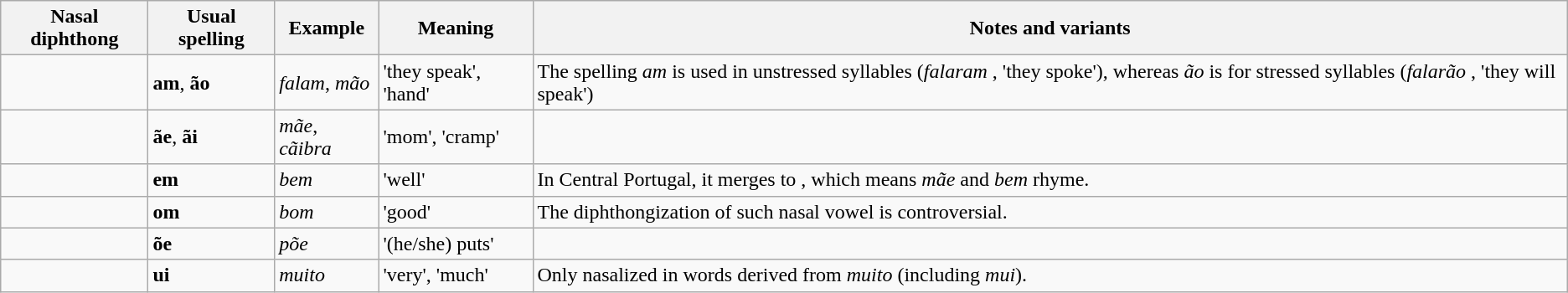<table class="wikitable">
<tr>
<th>Nasal diphthong</th>
<th>Usual spelling</th>
<th>Example</th>
<th>Meaning</th>
<th>Notes and variants</th>
</tr>
<tr>
<td></td>
<td><strong>am</strong>, <strong>ão</strong></td>
<td><em>falam</em>, <em>mão</em></td>
<td>'they speak', 'hand'</td>
<td>The spelling <em>am</em> is used in unstressed syllables (<em>falaram</em> , 'they spoke'), whereas <em>ão</em> is for stressed syllables (<em>falarão</em> , 'they will speak')</td>
</tr>
<tr>
<td></td>
<td><strong>ãe</strong>, <strong>ãi</strong></td>
<td><em>mãe</em>, <em>cãibra</em></td>
<td>'mom', 'cramp'</td>
<td></td>
</tr>
<tr>
<td></td>
<td><strong>em</strong></td>
<td><em>bem</em></td>
<td>'well'</td>
<td>In Central Portugal, it merges to , which means <em>mãe</em> and <em>bem</em> rhyme.</td>
</tr>
<tr>
<td></td>
<td><strong>om</strong></td>
<td><em>bom</em></td>
<td>'good'</td>
<td>The diphthongization of such nasal vowel is controversial.</td>
</tr>
<tr>
<td></td>
<td><strong>õe</strong></td>
<td><em>põe</em></td>
<td>'(he/she) puts'</td>
<td></td>
</tr>
<tr>
<td></td>
<td><strong>ui</strong></td>
<td><em>muito</em></td>
<td>'very', 'much'</td>
<td>Only nasalized in words derived from <em>muito</em> (including <em>mui</em>).</td>
</tr>
</table>
